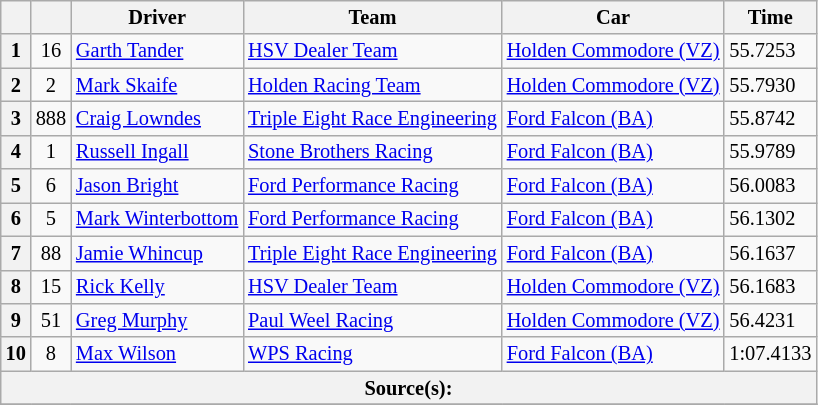<table class="wikitable" style="font-size: 85%">
<tr>
<th></th>
<th></th>
<th>Driver</th>
<th>Team</th>
<th>Car</th>
<th>Time</th>
</tr>
<tr>
<th>1</th>
<td align="center">16</td>
<td> <a href='#'>Garth Tander</a></td>
<td><a href='#'>HSV Dealer Team</a></td>
<td><a href='#'>Holden Commodore (VZ)</a></td>
<td>55.7253</td>
</tr>
<tr>
<th>2</th>
<td align="center">2</td>
<td> <a href='#'>Mark Skaife</a></td>
<td><a href='#'>Holden Racing Team</a></td>
<td><a href='#'>Holden Commodore (VZ)</a></td>
<td>55.7930</td>
</tr>
<tr>
<th>3</th>
<td align="center">888</td>
<td> <a href='#'>Craig Lowndes</a></td>
<td><a href='#'>Triple Eight Race Engineering</a></td>
<td><a href='#'>Ford Falcon (BA)</a></td>
<td>55.8742</td>
</tr>
<tr>
<th>4</th>
<td align="center">1</td>
<td> <a href='#'>Russell Ingall</a></td>
<td><a href='#'>Stone Brothers Racing</a></td>
<td><a href='#'>Ford Falcon (BA)</a></td>
<td>55.9789</td>
</tr>
<tr>
<th>5</th>
<td align="center">6</td>
<td> <a href='#'>Jason Bright</a></td>
<td><a href='#'>Ford Performance Racing</a></td>
<td><a href='#'>Ford Falcon (BA)</a></td>
<td>56.0083</td>
</tr>
<tr>
<th>6</th>
<td align="center">5</td>
<td> <a href='#'>Mark Winterbottom</a></td>
<td><a href='#'>Ford Performance Racing</a></td>
<td><a href='#'>Ford Falcon (BA)</a></td>
<td>56.1302</td>
</tr>
<tr>
<th>7</th>
<td align="center">88</td>
<td> <a href='#'>Jamie Whincup</a></td>
<td><a href='#'>Triple Eight Race Engineering</a></td>
<td><a href='#'>Ford Falcon (BA)</a></td>
<td>56.1637</td>
</tr>
<tr>
<th>8</th>
<td align="center">15</td>
<td> <a href='#'>Rick Kelly</a></td>
<td><a href='#'>HSV Dealer Team</a></td>
<td><a href='#'>Holden Commodore (VZ)</a></td>
<td>56.1683</td>
</tr>
<tr>
<th>9</th>
<td align="center">51</td>
<td> <a href='#'>Greg Murphy</a></td>
<td><a href='#'>Paul Weel Racing</a></td>
<td><a href='#'>Holden Commodore (VZ)</a></td>
<td>56.4231</td>
</tr>
<tr>
<th>10</th>
<td align="center">8</td>
<td> <a href='#'>Max Wilson</a></td>
<td><a href='#'>WPS Racing</a></td>
<td><a href='#'>Ford Falcon (BA)</a></td>
<td>1:07.4133</td>
</tr>
<tr>
<th colspan=6>Source(s):</th>
</tr>
<tr>
</tr>
</table>
